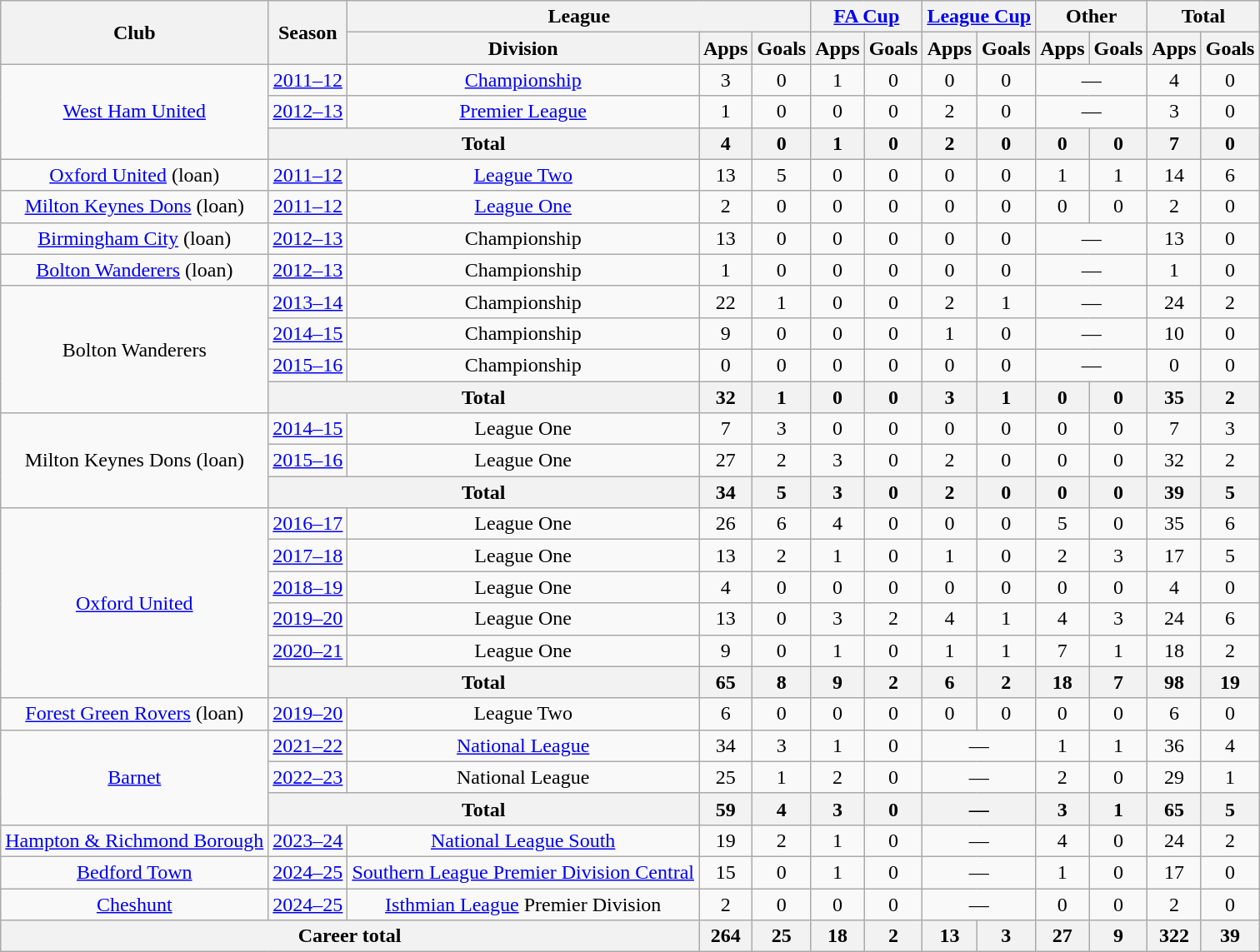<table class="wikitable" style="text-align:center">
<tr>
<th rowspan="2">Club</th>
<th rowspan="2">Season</th>
<th colspan="3">League</th>
<th colspan="2"><a href='#'>FA Cup</a></th>
<th colspan="2"><a href='#'>League Cup</a></th>
<th colspan="2">Other</th>
<th colspan="2">Total</th>
</tr>
<tr>
<th>Division</th>
<th>Apps</th>
<th>Goals</th>
<th>Apps</th>
<th>Goals</th>
<th>Apps</th>
<th>Goals</th>
<th>Apps</th>
<th>Goals</th>
<th>Apps</th>
<th>Goals</th>
</tr>
<tr>
<td rowspan="3"><a href='#'>West Ham United</a></td>
<td><a href='#'>2011–12</a></td>
<td><a href='#'>Championship</a></td>
<td>3</td>
<td>0</td>
<td>1</td>
<td>0</td>
<td>0</td>
<td>0</td>
<td colspan="2">—</td>
<td>4</td>
<td>0</td>
</tr>
<tr>
<td><a href='#'>2012–13</a></td>
<td><a href='#'>Premier League</a></td>
<td>1</td>
<td>0</td>
<td>0</td>
<td>0</td>
<td>2</td>
<td>0</td>
<td colspan="2">—</td>
<td>3</td>
<td>0</td>
</tr>
<tr>
<th colspan="2">Total</th>
<th>4</th>
<th>0</th>
<th>1</th>
<th>0</th>
<th>2</th>
<th>0</th>
<th>0</th>
<th>0</th>
<th>7</th>
<th>0</th>
</tr>
<tr>
<td><a href='#'>Oxford United</a> (loan)</td>
<td><a href='#'>2011–12</a></td>
<td><a href='#'>League Two</a></td>
<td>13</td>
<td>5</td>
<td>0</td>
<td>0</td>
<td>0</td>
<td>0</td>
<td>1</td>
<td>1</td>
<td>14</td>
<td>6</td>
</tr>
<tr>
<td><a href='#'>Milton Keynes Dons</a> (loan)</td>
<td><a href='#'>2011–12</a></td>
<td><a href='#'>League One</a></td>
<td>2</td>
<td>0</td>
<td>0</td>
<td>0</td>
<td>0</td>
<td>0</td>
<td>0</td>
<td>0</td>
<td>2</td>
<td>0</td>
</tr>
<tr>
<td><a href='#'>Birmingham City</a> (loan)</td>
<td><a href='#'>2012–13</a></td>
<td>Championship</td>
<td>13</td>
<td>0</td>
<td>0</td>
<td>0</td>
<td>0</td>
<td>0</td>
<td colspan="2">—</td>
<td>13</td>
<td>0</td>
</tr>
<tr>
<td><a href='#'>Bolton Wanderers</a> (loan)</td>
<td><a href='#'>2012–13</a></td>
<td>Championship</td>
<td>1</td>
<td>0</td>
<td>0</td>
<td>0</td>
<td>0</td>
<td>0</td>
<td colspan="2">—</td>
<td>1</td>
<td>0</td>
</tr>
<tr>
<td rowspan="4">Bolton Wanderers</td>
<td><a href='#'>2013–14</a></td>
<td>Championship</td>
<td>22</td>
<td>1</td>
<td>0</td>
<td>0</td>
<td>2</td>
<td>1</td>
<td colspan="2">—</td>
<td>24</td>
<td>2</td>
</tr>
<tr>
<td><a href='#'>2014–15</a></td>
<td>Championship</td>
<td>9</td>
<td>0</td>
<td>0</td>
<td>0</td>
<td>1</td>
<td>0</td>
<td colspan="2">—</td>
<td>10</td>
<td>0</td>
</tr>
<tr>
<td><a href='#'>2015–16</a></td>
<td>Championship</td>
<td>0</td>
<td>0</td>
<td>0</td>
<td>0</td>
<td>0</td>
<td>0</td>
<td colspan="2">—</td>
<td>0</td>
<td>0</td>
</tr>
<tr>
<th colspan="2">Total</th>
<th>32</th>
<th>1</th>
<th>0</th>
<th>0</th>
<th>3</th>
<th>1</th>
<th>0</th>
<th>0</th>
<th>35</th>
<th>2</th>
</tr>
<tr>
<td rowspan="3">Milton Keynes Dons (loan)</td>
<td><a href='#'>2014–15</a></td>
<td>League One</td>
<td>7</td>
<td>3</td>
<td>0</td>
<td>0</td>
<td>0</td>
<td>0</td>
<td>0</td>
<td>0</td>
<td>7</td>
<td>3</td>
</tr>
<tr>
<td><a href='#'>2015–16</a></td>
<td>League One</td>
<td>27</td>
<td>2</td>
<td>3</td>
<td>0</td>
<td>2</td>
<td>0</td>
<td>0</td>
<td>0</td>
<td>32</td>
<td>2</td>
</tr>
<tr>
<th colspan="2">Total</th>
<th>34</th>
<th>5</th>
<th>3</th>
<th>0</th>
<th>2</th>
<th>0</th>
<th>0</th>
<th>0</th>
<th>39</th>
<th>5</th>
</tr>
<tr>
<td rowspan=6><a href='#'>Oxford United</a></td>
<td><a href='#'>2016–17</a></td>
<td>League One</td>
<td>26</td>
<td>6</td>
<td>4</td>
<td>0</td>
<td>0</td>
<td>0</td>
<td>5</td>
<td>0</td>
<td>35</td>
<td>6</td>
</tr>
<tr>
<td><a href='#'>2017–18</a></td>
<td>League One</td>
<td>13</td>
<td>2</td>
<td>1</td>
<td>0</td>
<td>1</td>
<td>0</td>
<td>2</td>
<td>3</td>
<td>17</td>
<td>5</td>
</tr>
<tr>
<td><a href='#'>2018–19</a></td>
<td>League One</td>
<td>4</td>
<td>0</td>
<td>0</td>
<td>0</td>
<td>0</td>
<td>0</td>
<td>0</td>
<td>0</td>
<td>4</td>
<td>0</td>
</tr>
<tr>
<td><a href='#'>2019–20</a></td>
<td>League One</td>
<td>13</td>
<td>0</td>
<td>3</td>
<td>2</td>
<td>4</td>
<td>1</td>
<td>4</td>
<td>3</td>
<td>24</td>
<td>6</td>
</tr>
<tr>
<td><a href='#'>2020–21</a></td>
<td>League One</td>
<td>9</td>
<td>0</td>
<td>1</td>
<td>0</td>
<td>1</td>
<td>1</td>
<td>7</td>
<td>1</td>
<td>18</td>
<td>2</td>
</tr>
<tr>
<th colspan="2">Total</th>
<th>65</th>
<th>8</th>
<th>9</th>
<th>2</th>
<th>6</th>
<th>2</th>
<th>18</th>
<th>7</th>
<th>98</th>
<th>19</th>
</tr>
<tr>
<td><a href='#'>Forest Green Rovers</a> (loan)</td>
<td><a href='#'>2019–20</a></td>
<td>League Two</td>
<td>6</td>
<td>0</td>
<td>0</td>
<td>0</td>
<td>0</td>
<td>0</td>
<td>0</td>
<td>0</td>
<td>6</td>
<td>0</td>
</tr>
<tr>
<td rowspan=3><a href='#'>Barnet</a></td>
<td><a href='#'>2021–22</a></td>
<td><a href='#'>National League</a></td>
<td>34</td>
<td>3</td>
<td>1</td>
<td>0</td>
<td colspan="2">—</td>
<td>1</td>
<td>1</td>
<td>36</td>
<td>4</td>
</tr>
<tr>
<td><a href='#'>2022–23</a></td>
<td>National League</td>
<td>25</td>
<td>1</td>
<td>2</td>
<td>0</td>
<td colspan="2">—</td>
<td>2</td>
<td>0</td>
<td>29</td>
<td>1</td>
</tr>
<tr>
<th colspan="2">Total</th>
<th>59</th>
<th>4</th>
<th>3</th>
<th>0</th>
<th colspan="2">—</th>
<th>3</th>
<th>1</th>
<th>65</th>
<th>5</th>
</tr>
<tr>
<td rowspan=1><a href='#'>Hampton & Richmond Borough</a></td>
<td><a href='#'>2023–24</a></td>
<td><a href='#'>National League South</a></td>
<td>19</td>
<td>2</td>
<td>1</td>
<td>0</td>
<td colspan="2">—</td>
<td>4</td>
<td>0</td>
<td>24</td>
<td>2</td>
</tr>
<tr>
<td><a href='#'>Bedford Town</a></td>
<td><a href='#'>2024–25</a></td>
<td><a href='#'>Southern League Premier Division Central</a></td>
<td>15</td>
<td>0</td>
<td>1</td>
<td>0</td>
<td colspan="2">—</td>
<td>1</td>
<td>0</td>
<td>17</td>
<td>0</td>
</tr>
<tr>
<td><a href='#'>Cheshunt</a></td>
<td><a href='#'>2024–25</a></td>
<td><a href='#'>Isthmian League</a> Premier Division</td>
<td>2</td>
<td>0</td>
<td>0</td>
<td>0</td>
<td colspan="2">—</td>
<td>0</td>
<td>0</td>
<td>2</td>
<td>0</td>
</tr>
<tr>
<th colspan="3">Career total</th>
<th>264</th>
<th>25</th>
<th>18</th>
<th>2</th>
<th>13</th>
<th>3</th>
<th>27</th>
<th>9</th>
<th>322</th>
<th>39</th>
</tr>
</table>
